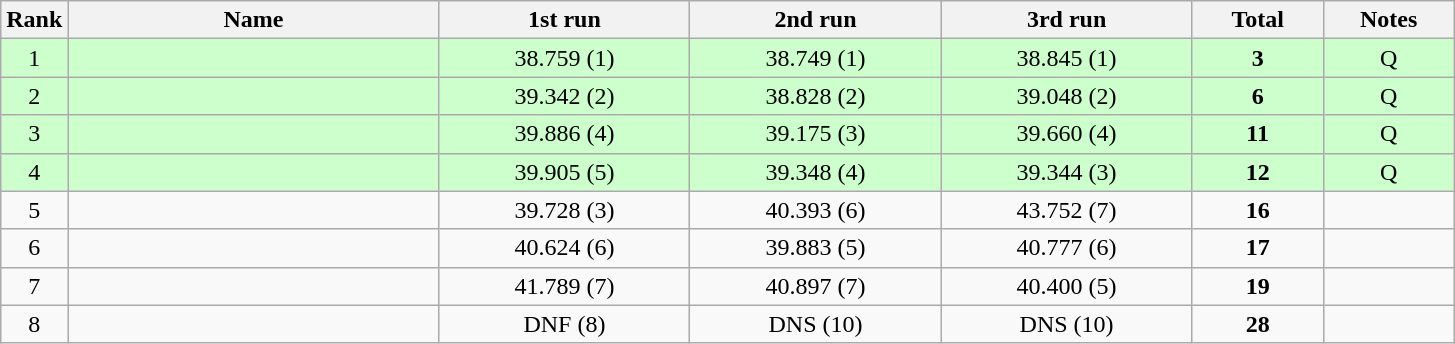<table class="sortable wikitable" style="text-align:center;">
<tr>
<th>Rank</th>
<th style="width:15em">Name</th>
<th style="width:10em">1st run</th>
<th style="width:10em">2nd run</th>
<th style="width:10em">3rd run</th>
<th style="width:5em">Total</th>
<th style="width:5em">Notes</th>
</tr>
<tr bgcolor=ccffcc>
<td>1</td>
<td align=left></td>
<td>38.759 (1)</td>
<td>38.749 (1)</td>
<td>38.845 (1)</td>
<td><strong>3</strong></td>
<td>Q</td>
</tr>
<tr bgcolor=ccffcc>
<td>2</td>
<td align=left></td>
<td>39.342 (2)</td>
<td>38.828 (2)</td>
<td>39.048 (2)</td>
<td><strong>6</strong></td>
<td>Q</td>
</tr>
<tr bgcolor=ccffcc>
<td>3</td>
<td align=left></td>
<td>39.886 (4)</td>
<td>39.175 (3)</td>
<td>39.660 (4)</td>
<td><strong>11</strong></td>
<td>Q</td>
</tr>
<tr bgcolor=ccffcc>
<td>4</td>
<td align=left></td>
<td>39.905 (5)</td>
<td>39.348 (4)</td>
<td>39.344 (3)</td>
<td><strong>12</strong></td>
<td>Q</td>
</tr>
<tr>
<td>5</td>
<td align=left></td>
<td>39.728 (3)</td>
<td>40.393 (6)</td>
<td>43.752 (7)</td>
<td><strong>16</strong></td>
<td></td>
</tr>
<tr>
<td>6</td>
<td align=left></td>
<td>40.624 (6)</td>
<td>39.883 (5)</td>
<td>40.777 (6)</td>
<td><strong>17</strong></td>
<td></td>
</tr>
<tr>
<td>7</td>
<td align=left></td>
<td>41.789 (7)</td>
<td>40.897 (7)</td>
<td>40.400 (5)</td>
<td><strong>19</strong></td>
<td></td>
</tr>
<tr>
<td>8</td>
<td align=left></td>
<td>DNF (8)</td>
<td>DNS (10)</td>
<td>DNS (10)</td>
<td><strong>28</strong></td>
<td></td>
</tr>
</table>
